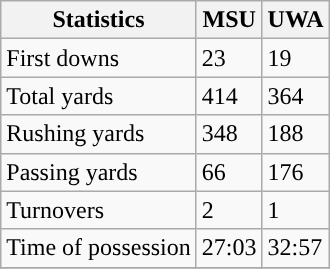<table class="wikitable">
<tr>
<th>Statistics</th>
<th>MSU</th>
<th>UWA</th>
</tr>
<tr>
<td>First downs</td>
<td>23</td>
<td>19</td>
</tr>
<tr>
<td>Total yards</td>
<td>414</td>
<td>364</td>
</tr>
<tr>
<td>Rushing yards</td>
<td>348</td>
<td>188</td>
</tr>
<tr>
<td>Passing yards</td>
<td>66</td>
<td>176</td>
</tr>
<tr>
<td>Turnovers</td>
<td>2</td>
<td>1</td>
</tr>
<tr>
<td>Time of possession</td>
<td>27:03</td>
<td>32:57</td>
</tr>
<tr>
</tr>
</table>
